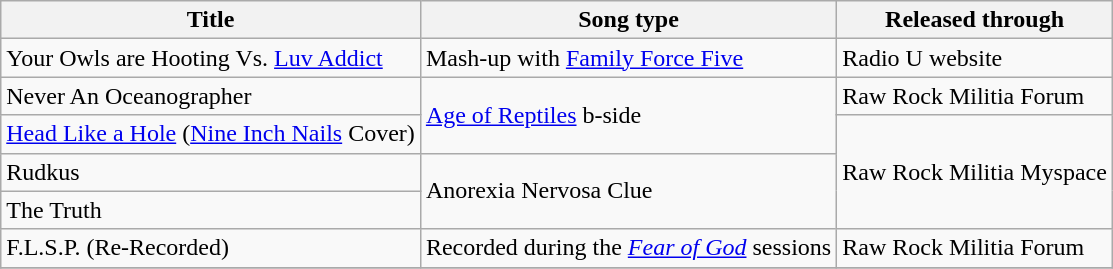<table class="wikitable">
<tr>
<th>Title</th>
<th>Song type</th>
<th>Released through</th>
</tr>
<tr>
<td align="left">Your Owls are Hooting Vs. <a href='#'>Luv Addict</a></td>
<td align="left">Mash-up with <a href='#'>Family Force Five</a></td>
<td align="left">Radio U website</td>
</tr>
<tr>
<td align="left">Never An Oceanographer</td>
<td rowspan="2"><a href='#'>Age of Reptiles</a> b-side</td>
<td align="left">Raw Rock Militia Forum</td>
</tr>
<tr>
<td align="left"><a href='#'>Head Like a Hole</a> (<a href='#'>Nine Inch Nails</a> Cover)</td>
<td rowspan="3">Raw Rock Militia Myspace</td>
</tr>
<tr>
<td align="left">Rudkus</td>
<td rowspan="2">Anorexia Nervosa Clue</td>
</tr>
<tr>
<td align="left">The Truth</td>
</tr>
<tr>
<td align="left">F.L.S.P. (Re-Recorded)</td>
<td align="left">Recorded during the <em><a href='#'>Fear of God</a></em> sessions</td>
<td align="left">Raw Rock Militia Forum</td>
</tr>
<tr>
</tr>
</table>
